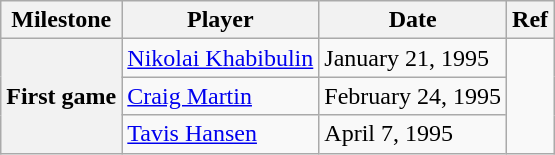<table class="wikitable">
<tr>
<th scope="col">Milestone</th>
<th scope="col">Player</th>
<th scope="col">Date</th>
<th scope="col">Ref</th>
</tr>
<tr>
<th rowspan=3>First game</th>
<td><a href='#'>Nikolai Khabibulin</a></td>
<td>January 21, 1995</td>
<td rowspan=3></td>
</tr>
<tr>
<td><a href='#'>Craig Martin</a></td>
<td>February 24, 1995</td>
</tr>
<tr>
<td><a href='#'>Tavis Hansen</a></td>
<td>April 7, 1995</td>
</tr>
</table>
